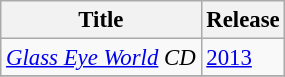<table class="wikitable" style="font-size: 95%;">
<tr>
<th>Title</th>
<th>Release</th>
</tr>
<tr>
<td><em><a href='#'>Glass Eye World</a> CD</em></td>
<td><a href='#'>2013</a></td>
</tr>
<tr>
</tr>
</table>
